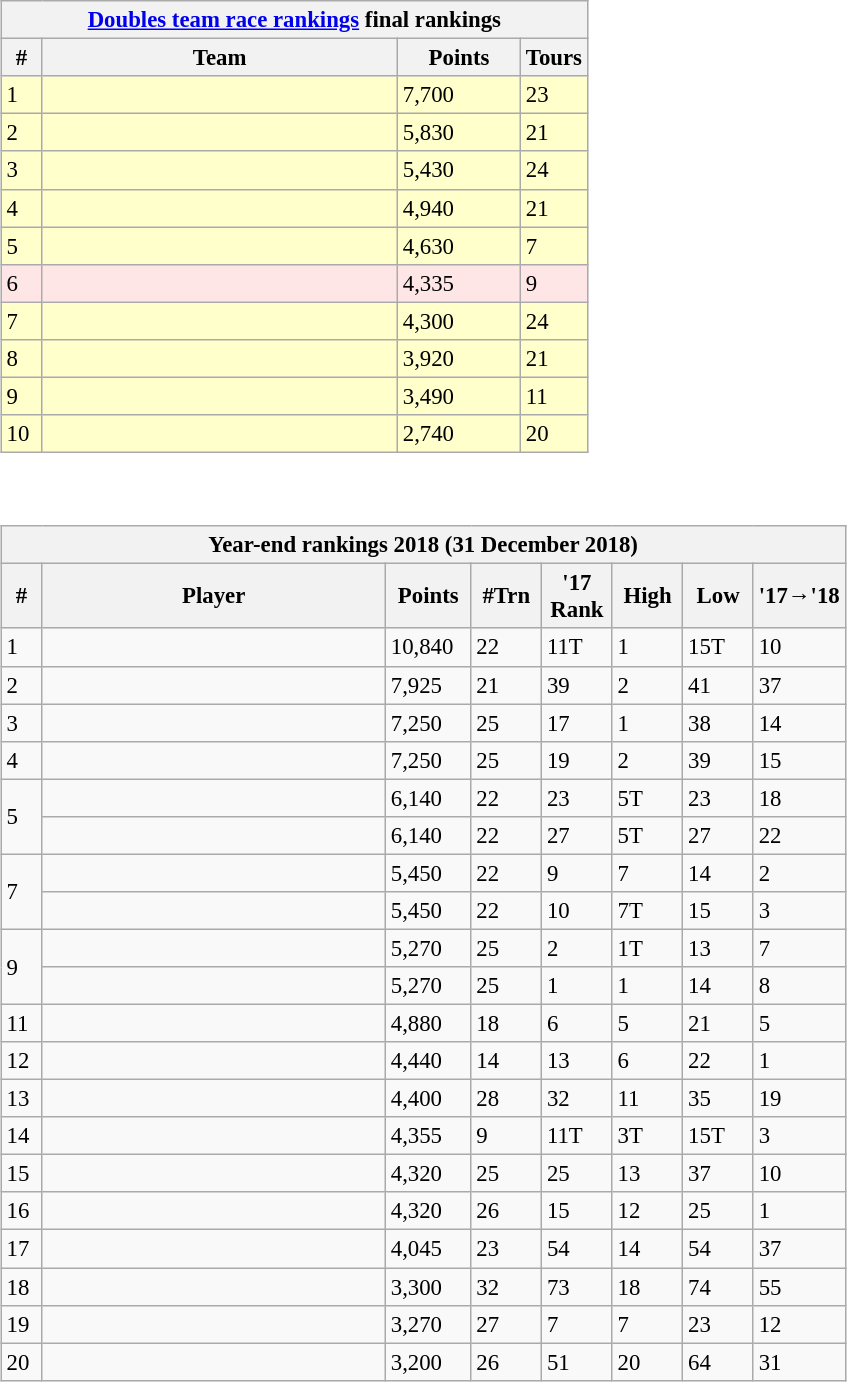<table>
<tr valign="top">
<td><br><table class="wikitable" style="font-size:95%">
<tr>
<th colspan="5"><a href='#'>Doubles team race rankings</a> final rankings</th>
</tr>
<tr>
<th width="20">#</th>
<th width="230">Team</th>
<th width="75">Points</th>
<th width="15">Tours</th>
</tr>
<tr bgcolor="#ffffcc">
<td>1</td>
<td align="left"><br></td>
<td>7,700</td>
<td>23</td>
</tr>
<tr bgcolor="#ffffcc">
<td>2</td>
<td align="left"><br></td>
<td>5,830</td>
<td>21</td>
</tr>
<tr bgcolor="#ffffcc">
<td>3</td>
<td align="left"><br></td>
<td>5,430</td>
<td>24</td>
</tr>
<tr bgcolor="#ffffcc">
<td>4</td>
<td align="left"><br></td>
<td>4,940</td>
<td>21</td>
</tr>
<tr bgcolor="#ffffcc">
<td>5</td>
<td align="left"><br></td>
<td>4,630</td>
<td>7</td>
</tr>
<tr bgcolor="FFE6E6">
<td>6</td>
<td align="left"><br></td>
<td>4,335</td>
<td>9</td>
</tr>
<tr bgcolor="#ffffcc">
<td>7</td>
<td align="left"><br></td>
<td>4,300</td>
<td>24</td>
</tr>
<tr bgcolor="#ffffcc">
<td>8</td>
<td align="left"><br></td>
<td>3,920</td>
<td>21</td>
</tr>
<tr bgcolor="#ffffcc">
<td>9</td>
<td align="left"><br></td>
<td>3,490</td>
<td>11</td>
</tr>
<tr bgcolor="#ffffcc">
<td>10</td>
<td align="left"><br></td>
<td>2,740</td>
<td>20</td>
</tr>
</table>

<br><table class="wikitable" style="font-size:95%">
<tr>
<th colspan=8>Year-end rankings 2018 (31 December 2018)</th>
</tr>
<tr>
<th width=20>#</th>
<th width=222>Player</th>
<th width=50>Points</th>
<th width=40>#Trn</th>
<th width=40>'17 Rank</th>
<th width=40>High</th>
<th width=40>Low</th>
<th width=50>'17→'18</th>
</tr>
<tr>
<td>1</td>
<td align=left></td>
<td>10,840</td>
<td>22</td>
<td>11T</td>
<td>1</td>
<td>15T</td>
<td>10</td>
</tr>
<tr>
<td>2</td>
<td align=left></td>
<td>7,925</td>
<td>21</td>
<td>39</td>
<td>2</td>
<td>41</td>
<td>37</td>
</tr>
<tr>
<td>3</td>
<td align=left></td>
<td>7,250</td>
<td>25</td>
<td>17</td>
<td>1</td>
<td>38</td>
<td>14</td>
</tr>
<tr>
<td>4</td>
<td align=left></td>
<td>7,250</td>
<td>25</td>
<td>19</td>
<td>2</td>
<td>39</td>
<td>15</td>
</tr>
<tr>
<td rowspan="2">5</td>
<td align=left></td>
<td>6,140</td>
<td>22</td>
<td>23</td>
<td>5T</td>
<td>23</td>
<td>18</td>
</tr>
<tr>
<td align=left></td>
<td>6,140</td>
<td>22</td>
<td>27</td>
<td>5T</td>
<td>27</td>
<td>22</td>
</tr>
<tr>
<td rowspan="2">7</td>
<td align=left></td>
<td>5,450</td>
<td>22</td>
<td>9</td>
<td>7</td>
<td>14</td>
<td>2</td>
</tr>
<tr>
<td align=left></td>
<td>5,450</td>
<td>22</td>
<td>10</td>
<td>7T</td>
<td>15</td>
<td>3</td>
</tr>
<tr>
<td rowspan="2">9</td>
<td align=left></td>
<td>5,270</td>
<td>25</td>
<td>2</td>
<td>1T</td>
<td>13</td>
<td>7</td>
</tr>
<tr>
<td align=left></td>
<td>5,270</td>
<td>25</td>
<td>1</td>
<td>1</td>
<td>14</td>
<td>8</td>
</tr>
<tr>
<td>11</td>
<td align=left></td>
<td>4,880</td>
<td>18</td>
<td>6</td>
<td>5</td>
<td>21</td>
<td>5</td>
</tr>
<tr>
<td>12</td>
<td align=left></td>
<td>4,440</td>
<td>14</td>
<td>13</td>
<td>6</td>
<td>22</td>
<td>1</td>
</tr>
<tr>
<td>13</td>
<td align=left></td>
<td>4,400</td>
<td>28</td>
<td>32</td>
<td>11</td>
<td>35</td>
<td>19</td>
</tr>
<tr>
<td>14</td>
<td align=left></td>
<td>4,355</td>
<td>9</td>
<td>11T</td>
<td>3T</td>
<td>15T</td>
<td>3</td>
</tr>
<tr>
<td>15</td>
<td align=left></td>
<td>4,320</td>
<td>25</td>
<td>25</td>
<td>13</td>
<td>37</td>
<td>10</td>
</tr>
<tr>
<td>16</td>
<td align=left></td>
<td>4,320</td>
<td>26</td>
<td>15</td>
<td>12</td>
<td>25</td>
<td>1</td>
</tr>
<tr>
<td>17</td>
<td align=left></td>
<td>4,045</td>
<td>23</td>
<td>54</td>
<td>14</td>
<td>54</td>
<td>37</td>
</tr>
<tr>
<td>18</td>
<td align=left></td>
<td>3,300</td>
<td>32</td>
<td>73</td>
<td>18</td>
<td>74</td>
<td>55</td>
</tr>
<tr>
<td>19</td>
<td align=left></td>
<td>3,270</td>
<td>27</td>
<td>7</td>
<td>7</td>
<td>23</td>
<td>12</td>
</tr>
<tr>
<td>20</td>
<td align=left></td>
<td>3,200</td>
<td>26</td>
<td>51</td>
<td>20</td>
<td>64</td>
<td>31</td>
</tr>
</table>
</td>
</tr>
</table>
